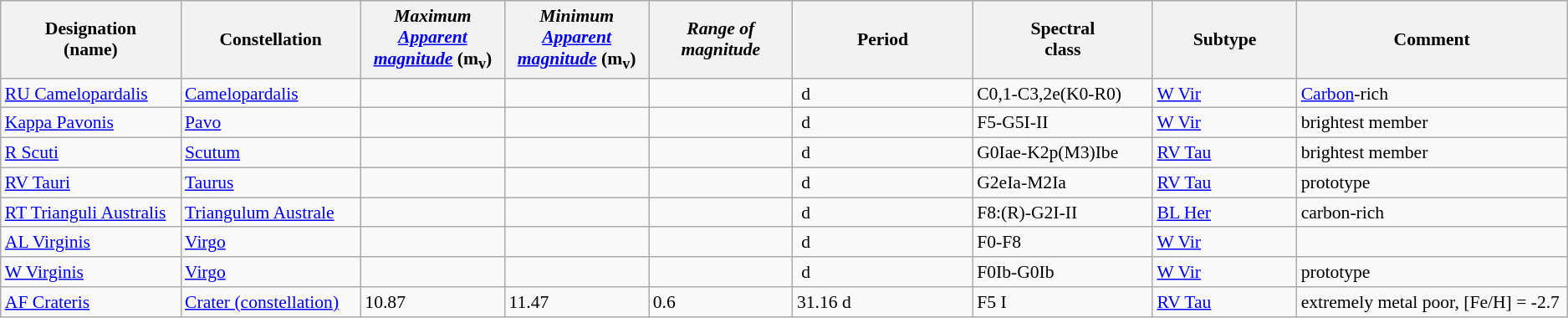<table class="wikitable sortable" style="font-size:90%;">
<tr bgcolor="#efefef">
<th width="10%"><strong>Designation</strong><br><strong>(name)</strong></th>
<th width="10%"><strong>Constellation</strong></th>
<th width="8%"><em>Maximum <a href='#'>Apparent magnitude</a></em> (m<sub>v</sub>)</th>
<th width="8%"><em>Minimum <a href='#'>Apparent magnitude</a></em> (m<sub>v</sub>)</th>
<th width="8%"><em>Range of magnitude</em></th>
<th width="10%"><strong>Period</strong></th>
<th width="10%"><strong>Spectral</strong><br><strong>class</strong></th>
<th width="8%"><strong>Subtype</strong></th>
<th width="15%"><strong>Comment</strong></th>
</tr>
<tr -->
<td><a href='#'>RU Camelopardalis</a></td>
<td><a href='#'>Camelopardalis</a></td>
<td></td>
<td></td>
<td></td>
<td> d</td>
<td>C0,1-C3,2e(K0-R0)</td>
<td><a href='#'>W Vir</a></td>
<td><a href='#'>Carbon</a>-rich</td>
</tr>
<tr -->
<td><a href='#'>Kappa Pavonis</a></td>
<td><a href='#'>Pavo</a></td>
<td></td>
<td></td>
<td></td>
<td> d</td>
<td>F5-G5I-II</td>
<td><a href='#'>W Vir</a></td>
<td>brightest member</td>
</tr>
<tr -->
<td><a href='#'>R Scuti</a></td>
<td><a href='#'>Scutum</a></td>
<td></td>
<td></td>
<td></td>
<td> d</td>
<td>G0Iae-K2p(M3)Ibe</td>
<td><a href='#'>RV Tau</a></td>
<td>brightest member</td>
</tr>
<tr -->
<td><a href='#'>RV Tauri</a></td>
<td><a href='#'>Taurus</a></td>
<td></td>
<td></td>
<td></td>
<td> d</td>
<td>G2eIa-M2Ia</td>
<td><a href='#'>RV Tau</a></td>
<td>prototype</td>
</tr>
<tr -->
<td><a href='#'>RT Trianguli Australis</a></td>
<td><a href='#'>Triangulum Australe</a></td>
<td></td>
<td></td>
<td></td>
<td> d</td>
<td>F8:(R)-G2I-II</td>
<td><a href='#'>BL Her</a></td>
<td>carbon-rich</td>
</tr>
<tr -->
<td><a href='#'>AL Virginis</a></td>
<td><a href='#'>Virgo</a></td>
<td></td>
<td></td>
<td></td>
<td> d</td>
<td>F0-F8</td>
<td><a href='#'>W Vir</a></td>
<td></td>
</tr>
<tr -->
<td><a href='#'>W Virginis</a></td>
<td><a href='#'>Virgo</a></td>
<td></td>
<td></td>
<td></td>
<td> d</td>
<td>F0Ib-G0Ib</td>
<td><a href='#'>W Vir</a></td>
<td>prototype</td>
</tr>
<tr>
<td><a href='#'>AF Crateris</a></td>
<td><a href='#'>Crater (constellation)</a></td>
<td>10.87</td>
<td>11.47</td>
<td>0.6</td>
<td>31.16 d</td>
<td>F5 I</td>
<td><a href='#'>RV Tau</a></td>
<td>extremely metal poor, [Fe/H] = -2.7</td>
</tr>
</table>
